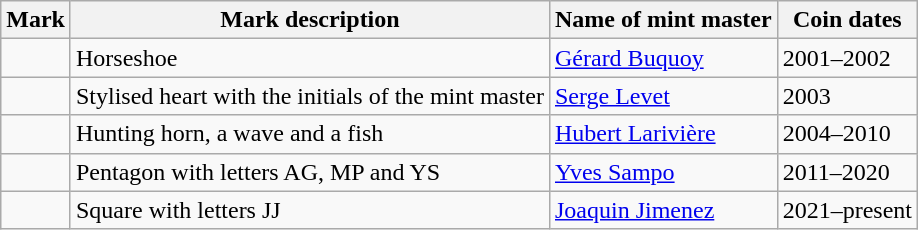<table class="wikitable">
<tr>
<th>Mark</th>
<th>Mark description</th>
<th>Name of mint master</th>
<th>Coin dates</th>
</tr>
<tr>
<td style="text-align:center"></td>
<td>Horseshoe</td>
<td><a href='#'>Gérard Buquoy</a></td>
<td>2001–2002</td>
</tr>
<tr>
<td style="text-align:center"></td>
<td>Stylised heart with the initials of the mint master</td>
<td><a href='#'>Serge Levet</a></td>
<td>2003</td>
</tr>
<tr>
<td style="text-align:center"></td>
<td>Hunting horn, a wave and a fish</td>
<td><a href='#'>Hubert Larivière</a></td>
<td>2004–2010</td>
</tr>
<tr>
<td style="text-align:center"></td>
<td>Pentagon with letters AG, MP and YS</td>
<td><a href='#'>Yves Sampo</a></td>
<td>2011–2020</td>
</tr>
<tr>
<td></td>
<td>Square with letters JJ</td>
<td><a href='#'>Joaquin Jimenez</a></td>
<td>2021–present</td>
</tr>
</table>
